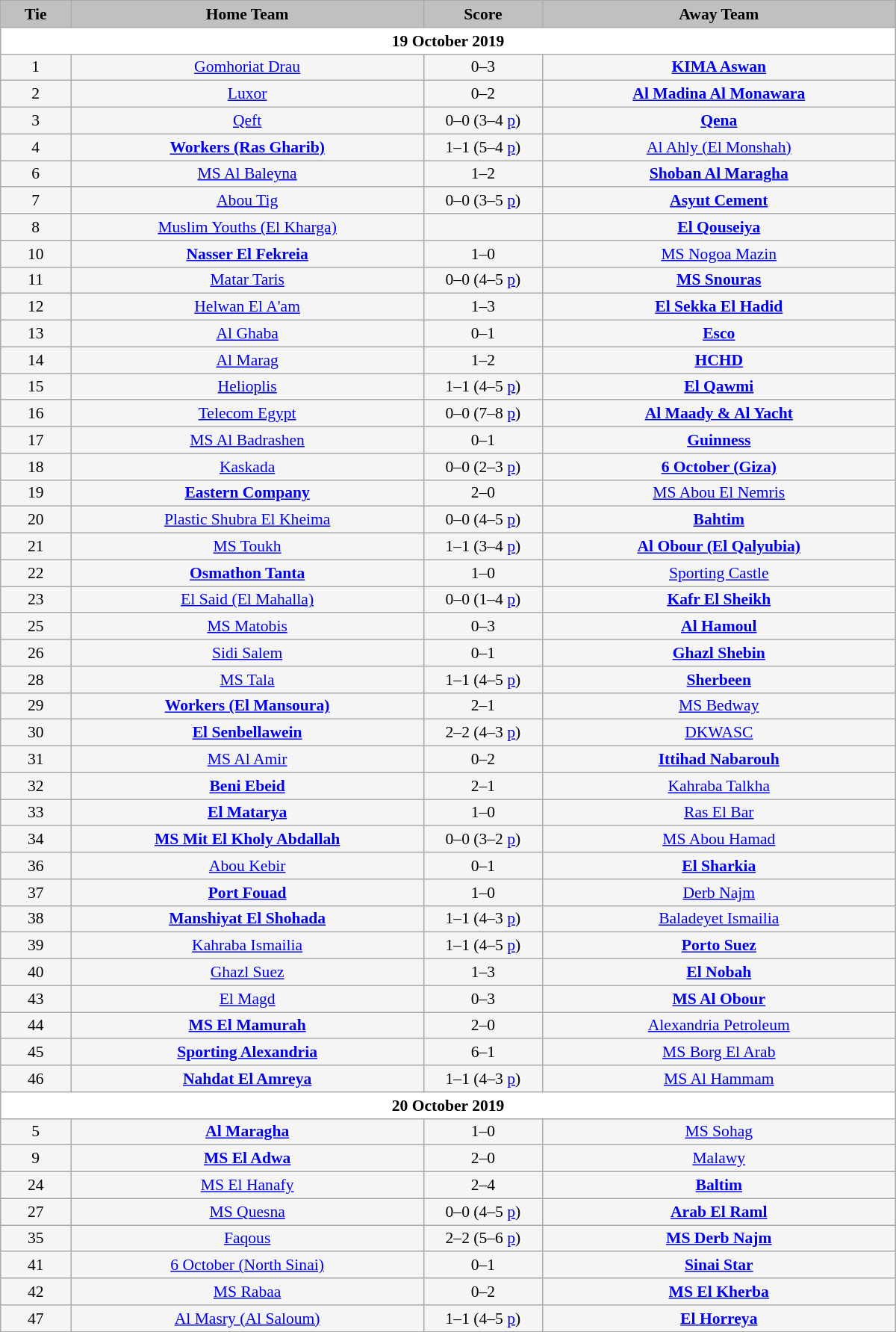<table class="wikitable" style="width: 800px; height:50px; background:WhiteSmoke; text-align:center; font-size:90%">
<tr>
<td scope="col" style="width:  7.25%; background:silver;"><strong>Tie</strong></td>
<td scope="col" style="width: 36.50%; background:silver;"><strong>Home Team</strong></td>
<td scope="col" style="width: 12.25%; background:silver;"><strong>Score</strong></td>
<td scope="col" style="width: 36.50%; background:silver;"><strong>Away Team</strong></td>
</tr>
<tr>
<td colspan=4 style= background:White><strong>19 October 2019</strong></td>
</tr>
<tr>
<td>1</td>
<td><a href='#'>Gomhoriat Drau</a></td>
<td>0–3</td>
<td><strong><a href='#'>KIMA Aswan</a></strong></td>
</tr>
<tr>
<td>2</td>
<td><a href='#'>Luxor</a></td>
<td>0–2</td>
<td><strong><a href='#'>Al Madina Al Monawara</a></strong></td>
</tr>
<tr>
<td>3</td>
<td><a href='#'>Qeft</a></td>
<td>0–0 (3–4 <a href='#'>p</a>)</td>
<td><strong><a href='#'>Qena</a></strong></td>
</tr>
<tr>
<td>4</td>
<td><strong><a href='#'>Workers (Ras Gharib)</a></strong></td>
<td>1–1 (5–4 <a href='#'>p</a>)</td>
<td><a href='#'>Al Ahly (El Monshah)</a></td>
</tr>
<tr>
<td>6</td>
<td><a href='#'>MS Al Baleyna</a></td>
<td>1–2</td>
<td><strong><a href='#'>Shoban Al Maragha</a></strong></td>
</tr>
<tr>
<td>7</td>
<td><a href='#'>Abou Tig</a></td>
<td>0–0 (3–5 <a href='#'>p</a>)</td>
<td><strong><a href='#'>Asyut Cement</a></strong></td>
</tr>
<tr>
<td>8</td>
<td><a href='#'>Muslim Youths (El Kharga)</a></td>
<td></td>
<td><strong><a href='#'>El Qouseiya</a></strong></td>
</tr>
<tr>
<td>10</td>
<td><strong><a href='#'>Nasser El Fekreia</a></strong></td>
<td>1–0</td>
<td><a href='#'>MS Nogoa Mazin</a></td>
</tr>
<tr>
<td>11</td>
<td><a href='#'>Matar Taris</a></td>
<td>0–0 (4–5 <a href='#'>p</a>)</td>
<td><strong><a href='#'>MS Snouras</a></strong></td>
</tr>
<tr>
<td>12</td>
<td><a href='#'>Helwan El A'am</a></td>
<td>1–3</td>
<td><strong><a href='#'>El Sekka El Hadid</a></strong></td>
</tr>
<tr>
<td>13</td>
<td><a href='#'>Al Ghaba</a></td>
<td>0–1</td>
<td><strong><a href='#'>Esco</a></strong></td>
</tr>
<tr>
<td>14</td>
<td><a href='#'>Al Marag</a></td>
<td>1–2</td>
<td><strong><a href='#'>HCHD</a></strong></td>
</tr>
<tr>
<td>15</td>
<td><a href='#'>Helioplis</a></td>
<td>1–1 (4–5 <a href='#'>p</a>)</td>
<td><strong><a href='#'>El Qawmi</a></strong></td>
</tr>
<tr>
<td>16</td>
<td><a href='#'>Telecom Egypt</a></td>
<td>0–0 (7–8 <a href='#'>p</a>)</td>
<td><strong><a href='#'>Al Maady & Al Yacht</a></strong></td>
</tr>
<tr>
<td>17</td>
<td><a href='#'>MS Al Badrashen</a></td>
<td>0–1</td>
<td><strong><a href='#'>Guinness</a></strong></td>
</tr>
<tr>
<td>18</td>
<td><a href='#'>Kaskada</a></td>
<td>0–0 (2–3 <a href='#'>p</a>)</td>
<td><strong><a href='#'>6 October (Giza)</a></strong></td>
</tr>
<tr>
<td>19</td>
<td><strong><a href='#'>Eastern Company</a></strong></td>
<td>2–0</td>
<td><a href='#'>MS Abou El Nemris</a></td>
</tr>
<tr>
<td>20</td>
<td><a href='#'>Plastic Shubra El Kheima</a></td>
<td>0–0 (4–5 <a href='#'>p</a>)</td>
<td><strong><a href='#'>Bahtim</a></strong></td>
</tr>
<tr>
<td>21</td>
<td><a href='#'>MS Toukh</a></td>
<td>1–1 (3–4 <a href='#'>p</a>)</td>
<td><strong><a href='#'>Al Obour (El Qalyubia)</a></strong></td>
</tr>
<tr>
<td>22</td>
<td><strong><a href='#'>Osmathon Tanta</a></strong></td>
<td>1–0</td>
<td><a href='#'>Sporting Castle</a></td>
</tr>
<tr>
<td>23</td>
<td><a href='#'>El Said (El Mahalla)</a></td>
<td>0–0 (1–4 <a href='#'>p</a>)</td>
<td><strong><a href='#'>Kafr El Sheikh</a></strong></td>
</tr>
<tr>
<td>25</td>
<td><a href='#'>MS Matobis</a></td>
<td>0–3</td>
<td><strong><a href='#'>Al Hamoul</a></strong></td>
</tr>
<tr>
<td>26</td>
<td><a href='#'>Sidi Salem</a></td>
<td>0–1</td>
<td><strong><a href='#'>Ghazl Shebin</a></strong></td>
</tr>
<tr>
<td>28</td>
<td><a href='#'>MS Tala</a></td>
<td>1–1 (4–5 <a href='#'>p</a>)</td>
<td><strong><a href='#'>Sherbeen</a></strong></td>
</tr>
<tr>
<td>29</td>
<td><strong><a href='#'>Workers (El Mansoura)</a></strong></td>
<td>2–1</td>
<td><a href='#'>MS Bedway</a></td>
</tr>
<tr>
<td>30</td>
<td><strong><a href='#'>El Senbellawein</a></strong></td>
<td>2–2 (4–3 <a href='#'>p</a>)</td>
<td><a href='#'>DKWASC</a></td>
</tr>
<tr>
<td>31</td>
<td><a href='#'>MS Al Amir</a></td>
<td>0–2</td>
<td><strong><a href='#'>Ittihad Nabarouh</a></strong></td>
</tr>
<tr>
<td>32</td>
<td><strong><a href='#'>Beni Ebeid</a></strong></td>
<td>2–1</td>
<td><a href='#'>Kahraba Talkha</a></td>
</tr>
<tr>
<td>33</td>
<td><strong><a href='#'>El Matarya</a></strong></td>
<td>1–0</td>
<td><a href='#'>Ras El Bar</a></td>
</tr>
<tr>
<td>34</td>
<td><strong><a href='#'>MS Mit El Kholy Abdallah</a></strong></td>
<td>0–0 (3–2 <a href='#'>p</a>)</td>
<td><a href='#'>MS Abou Hamad</a></td>
</tr>
<tr>
<td>36</td>
<td><a href='#'>Abou Kebir</a></td>
<td>0–1</td>
<td><strong><a href='#'>El Sharkia</a></strong></td>
</tr>
<tr>
<td>37</td>
<td><strong><a href='#'>Port Fouad</a></strong></td>
<td>1–0</td>
<td><a href='#'>Derb Najm</a></td>
</tr>
<tr>
<td>38</td>
<td><strong><a href='#'>Manshiyat El Shohada</a></strong></td>
<td>1–1 (4–3 <a href='#'>p</a>)</td>
<td><a href='#'>Baladeyet Ismailia</a></td>
</tr>
<tr>
<td>39</td>
<td><a href='#'>Kahraba Ismailia</a></td>
<td>1–1 (4–5 <a href='#'>p</a>)</td>
<td><strong><a href='#'>Porto Suez</a></strong></td>
</tr>
<tr>
<td>40</td>
<td><a href='#'>Ghazl Suez</a></td>
<td>1–3</td>
<td><strong><a href='#'>El Nobah</a></strong></td>
</tr>
<tr>
<td>43</td>
<td><a href='#'>El Magd</a></td>
<td>0–3</td>
<td><strong><a href='#'>MS Al Obour</a></strong></td>
</tr>
<tr>
<td>44</td>
<td><strong><a href='#'>MS El Mamurah</a></strong></td>
<td>2–0</td>
<td><a href='#'>Alexandria Petroleum</a></td>
</tr>
<tr>
<td>45</td>
<td><strong><a href='#'>Sporting Alexandria</a></strong></td>
<td>6–1</td>
<td><a href='#'>MS Borg El Arab</a></td>
</tr>
<tr>
<td>46</td>
<td><strong><a href='#'>Nahdat El Amreya</a></strong></td>
<td>1–1 (4–3 <a href='#'>p</a>)</td>
<td><a href='#'>MS Al Hammam</a></td>
</tr>
<tr>
<td colspan=4 style= background:White><strong>20 October 2019</strong></td>
</tr>
<tr>
<td>5</td>
<td><strong><a href='#'>Al Maragha</a></strong></td>
<td>1–0</td>
<td><a href='#'>MS Sohag</a></td>
</tr>
<tr>
<td>9</td>
<td><strong><a href='#'>MS El Adwa</a></strong></td>
<td>2–0</td>
<td><a href='#'>Malawy</a></td>
</tr>
<tr>
<td>24</td>
<td><a href='#'>MS El Hanafy</a></td>
<td>2–4</td>
<td><strong><a href='#'>Baltim</a></strong></td>
</tr>
<tr>
<td>27</td>
<td><a href='#'>MS Quesna</a></td>
<td>0–0 (4–5 <a href='#'>p</a>)</td>
<td><strong><a href='#'>Arab El Raml</a></strong></td>
</tr>
<tr>
<td>35</td>
<td><a href='#'>Faqous</a></td>
<td>2–2 (5–6 <a href='#'>p</a>)</td>
<td><strong><a href='#'>MS Derb Najm</a></strong></td>
</tr>
<tr>
<td>41</td>
<td><a href='#'>6 October (North Sinai)</a></td>
<td>0–1</td>
<td><strong><a href='#'>Sinai Star</a></strong></td>
</tr>
<tr>
<td>42</td>
<td><a href='#'>MS Rabaa</a></td>
<td>0–2</td>
<td><strong><a href='#'>MS El Kherba</a></strong></td>
</tr>
<tr>
<td>47</td>
<td><a href='#'>Al Masry (Al Saloum)</a></td>
<td>1–1 (4–5 <a href='#'>p</a>)</td>
<td><strong><a href='#'>El Horreya</a></strong></td>
</tr>
</table>
